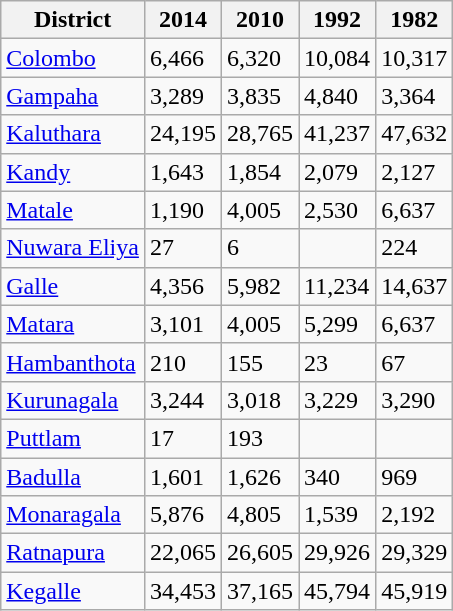<table class="wikitable sortable static-row-numbers static-row-header-text">
<tr>
<th>District</th>
<th>2014</th>
<th>2010</th>
<th>1992</th>
<th>1982</th>
</tr>
<tr>
<td><a href='#'>Colombo</a></td>
<td>6,466</td>
<td>6,320</td>
<td>10,084</td>
<td>10,317</td>
</tr>
<tr>
<td><a href='#'>Gampaha</a></td>
<td>3,289</td>
<td>3,835</td>
<td>4,840</td>
<td>3,364</td>
</tr>
<tr>
<td><a href='#'>Kaluthara</a></td>
<td>24,195</td>
<td>28,765</td>
<td>41,237</td>
<td>47,632</td>
</tr>
<tr>
<td><a href='#'>Kandy</a></td>
<td>1,643</td>
<td>1,854</td>
<td>2,079</td>
<td>2,127</td>
</tr>
<tr>
<td><a href='#'>Matale</a></td>
<td>1,190</td>
<td>4,005</td>
<td>2,530</td>
<td>6,637</td>
</tr>
<tr>
<td><a href='#'>Nuwara Eliya</a></td>
<td>27</td>
<td>6</td>
<td></td>
<td>224</td>
</tr>
<tr>
<td><a href='#'>Galle</a></td>
<td>4,356</td>
<td>5,982</td>
<td>11,234</td>
<td>14,637</td>
</tr>
<tr>
<td><a href='#'>Matara</a></td>
<td>3,101</td>
<td>4,005</td>
<td>5,299</td>
<td>6,637</td>
</tr>
<tr>
<td><a href='#'>Hambanthota</a></td>
<td>210</td>
<td>155</td>
<td>23</td>
<td>67</td>
</tr>
<tr>
<td><a href='#'>Kurunagala</a></td>
<td>3,244</td>
<td>3,018</td>
<td>3,229</td>
<td>3,290</td>
</tr>
<tr>
<td><a href='#'>Puttlam</a></td>
<td>17</td>
<td>193</td>
<td></td>
<td></td>
</tr>
<tr>
<td><a href='#'>Badulla</a></td>
<td>1,601</td>
<td>1,626</td>
<td>340</td>
<td>969</td>
</tr>
<tr>
<td><a href='#'>Monaragala</a></td>
<td>5,876</td>
<td>4,805</td>
<td>1,539</td>
<td>2,192</td>
</tr>
<tr>
<td><a href='#'>Ratnapura</a></td>
<td>22,065</td>
<td>26,605</td>
<td>29,926</td>
<td>29,329</td>
</tr>
<tr>
<td><a href='#'>Kegalle</a></td>
<td>34,453</td>
<td>37,165</td>
<td>45,794</td>
<td>45,919</td>
</tr>
</table>
